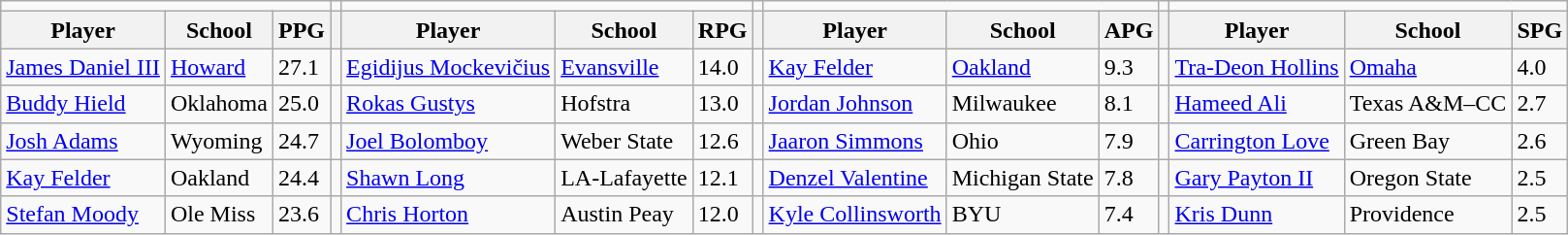<table class="wikitable" style="text-align: left;">
<tr>
<td colspan=3></td>
<td></td>
<td colspan=3></td>
<td></td>
<td colspan=3></td>
<td></td>
<td colspan=3></td>
</tr>
<tr>
<th>Player</th>
<th>School</th>
<th>PPG</th>
<th></th>
<th>Player</th>
<th>School</th>
<th>RPG</th>
<th></th>
<th>Player</th>
<th>School</th>
<th>APG</th>
<th></th>
<th>Player</th>
<th>School</th>
<th>SPG</th>
</tr>
<tr>
<td><a href='#'>James Daniel III</a></td>
<td><a href='#'>Howard</a></td>
<td>27.1</td>
<td></td>
<td><a href='#'>Egidijus Mockevičius</a></td>
<td><a href='#'>Evansville</a></td>
<td>14.0</td>
<td></td>
<td><a href='#'>Kay Felder</a></td>
<td><a href='#'>Oakland</a></td>
<td>9.3</td>
<td></td>
<td><a href='#'>Tra-Deon Hollins</a></td>
<td><a href='#'>Omaha</a></td>
<td>4.0</td>
</tr>
<tr>
<td><a href='#'>Buddy Hield</a></td>
<td>Oklahoma</td>
<td>25.0</td>
<td></td>
<td><a href='#'>Rokas Gustys</a></td>
<td>Hofstra</td>
<td>13.0</td>
<td></td>
<td><a href='#'>Jordan Johnson</a></td>
<td>Milwaukee</td>
<td>8.1</td>
<td></td>
<td><a href='#'>Hameed Ali</a></td>
<td>Texas A&M–CC</td>
<td>2.7</td>
</tr>
<tr>
<td><a href='#'>Josh Adams</a></td>
<td>Wyoming</td>
<td>24.7</td>
<td></td>
<td><a href='#'>Joel Bolomboy</a></td>
<td>Weber State</td>
<td>12.6</td>
<td></td>
<td><a href='#'>Jaaron Simmons</a></td>
<td>Ohio</td>
<td>7.9</td>
<td></td>
<td><a href='#'>Carrington Love</a></td>
<td>Green Bay</td>
<td>2.6</td>
</tr>
<tr>
<td><a href='#'>Kay Felder</a></td>
<td>Oakland</td>
<td>24.4</td>
<td></td>
<td><a href='#'>Shawn Long</a></td>
<td>LA-Lafayette</td>
<td>12.1</td>
<td></td>
<td><a href='#'>Denzel Valentine</a></td>
<td>Michigan State</td>
<td>7.8</td>
<td></td>
<td><a href='#'>Gary Payton II</a></td>
<td>Oregon State</td>
<td>2.5</td>
</tr>
<tr>
<td><a href='#'>Stefan Moody</a></td>
<td>Ole Miss</td>
<td>23.6</td>
<td></td>
<td><a href='#'>Chris Horton</a></td>
<td>Austin Peay</td>
<td>12.0</td>
<td></td>
<td><a href='#'>Kyle Collinsworth</a></td>
<td>BYU</td>
<td>7.4</td>
<td></td>
<td><a href='#'>Kris Dunn</a></td>
<td>Providence</td>
<td>2.5</td>
</tr>
</table>
